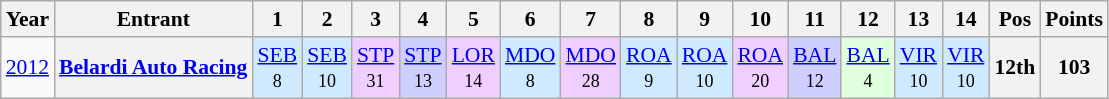<table class="wikitable" style="text-align:center; font-size:90%">
<tr>
<th>Year</th>
<th>Entrant</th>
<th>1</th>
<th>2</th>
<th>3</th>
<th>4</th>
<th>5</th>
<th>6</th>
<th>7</th>
<th>8</th>
<th>9</th>
<th>10</th>
<th>11</th>
<th>12</th>
<th>13</th>
<th>14</th>
<th>Pos</th>
<th>Points</th>
</tr>
<tr>
<td><a href='#'>2012</a></td>
<th><a href='#'>Belardi Auto Racing</a></th>
<td style="background:#CFEAFF;"><a href='#'>SEB</a><br><small>8</small></td>
<td style="background:#CFEAFF;"><a href='#'>SEB</a><br><small>10</small></td>
<td style="background:#EFCFFF;"><a href='#'>STP</a><br><small>31</small></td>
<td style="background:#CFCFFF;"><a href='#'>STP</a><br><small>13</small></td>
<td style="background:#EFCFFF;"><a href='#'>LOR</a><br><small>14</small></td>
<td style="background:#CFEAFF;"><a href='#'>MDO</a><br><small>8</small></td>
<td style="background:#EFCFFF;"><a href='#'>MDO</a><br><small>28</small></td>
<td style="background:#CFEAFF;"><a href='#'>ROA</a><br><small>9</small></td>
<td style="background:#CFEAFF;"><a href='#'>ROA</a><br><small>10</small></td>
<td style="background:#EFCFFF;"><a href='#'>ROA</a><br><small>20</small></td>
<td style="background:#CFCFFF;"><a href='#'>BAL</a><br><small>12</small></td>
<td style="background:#DFFFDF;"><a href='#'>BAL</a><br><small>4</small></td>
<td style="background:#CFEAFF;"><a href='#'>VIR</a><br><small>10</small></td>
<td style="background:#CFEAFF;"><a href='#'>VIR</a><br><small>10</small></td>
<th>12th</th>
<th>103</th>
</tr>
</table>
